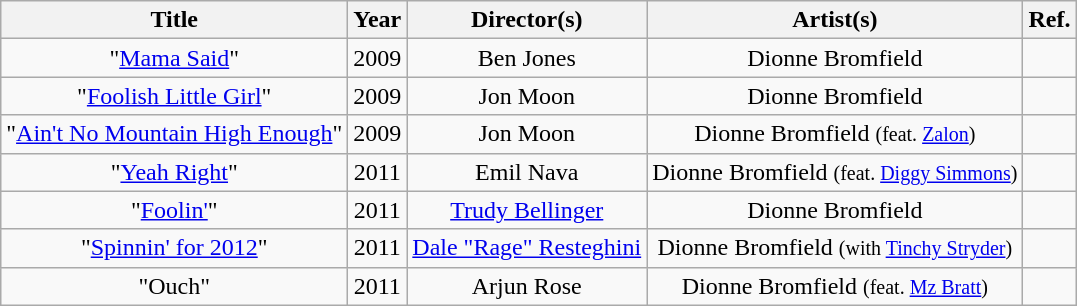<table class="wikitable sortable" style="text-align:center;">
<tr>
<th>Title</th>
<th>Year</th>
<th>Director(s)</th>
<th>Artist(s)</th>
<th>Ref.</th>
</tr>
<tr>
<td style="text-align:center;">"<a href='#'>Mama Said</a>"</td>
<td>2009</td>
<td>Ben Jones</td>
<td>Dionne Bromfield</td>
<td></td>
</tr>
<tr>
<td style="text-align:center;">"<a href='#'>Foolish Little Girl</a>"</td>
<td>2009</td>
<td>Jon Moon</td>
<td>Dionne Bromfield</td>
<td></td>
</tr>
<tr>
<td style="text-align:center;">"<a href='#'>Ain't No Mountain High Enough</a>"</td>
<td>2009</td>
<td>Jon Moon</td>
<td>Dionne Bromfield <small>(feat. <a href='#'>Zalon</a>)</small></td>
<td></td>
</tr>
<tr>
<td style="text-align:center;">"<a href='#'>Yeah Right</a>"</td>
<td>2011</td>
<td>Emil Nava</td>
<td>Dionne Bromfield <small>(feat. <a href='#'>Diggy Simmons</a>)</small></td>
<td></td>
</tr>
<tr>
<td style="text-align:center;">"<a href='#'>Foolin'</a>"</td>
<td>2011</td>
<td><a href='#'>Trudy Bellinger</a></td>
<td>Dionne Bromfield</td>
<td></td>
</tr>
<tr>
<td style="text-align:center;">"<a href='#'>Spinnin' for 2012</a>"</td>
<td>2011</td>
<td><a href='#'>Dale "Rage" Resteghini</a></td>
<td>Dionne Bromfield <small>(with <a href='#'>Tinchy Stryder</a>)</small></td>
<td></td>
</tr>
<tr>
<td style="text-align:center;">"Ouch"</td>
<td>2011</td>
<td>Arjun Rose</td>
<td>Dionne Bromfield <small>(feat. <a href='#'>Mz Bratt</a>)</small></td>
<td></td>
</tr>
</table>
